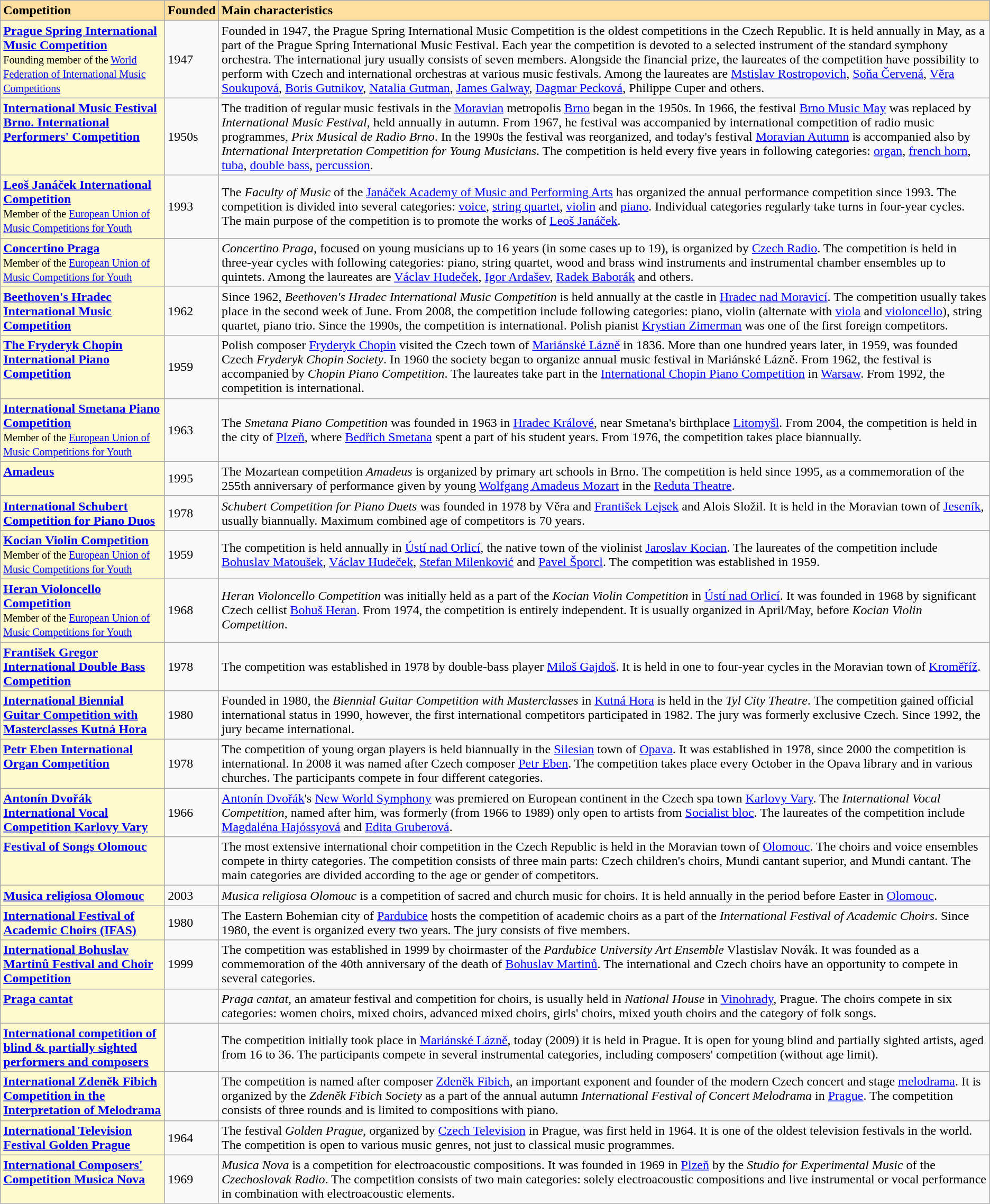<table class="wikitable sortable">
<tr>
<td width="200pt" bgcolor="#ffdf9f"><strong>Competition</strong></td>
<td bgcolor="#ffdf9f" width=5%><strong>Founded</strong></td>
<td bgcolor="#ffdf9f" class=unsortable><strong>Main characteristics</strong></td>
</tr>
<tr>
<td width="200pt"; bgcolor="#FFFACD" valign="top"><strong><a href='#'>Prague Spring International Music Competition</a></strong><br><small>Founding member of the <a href='#'>World Federation of International Music Competitions</a></small></td>
<td>1947</td>
<td>Founded in 1947, the Prague Spring International Music Competition is the oldest competitions in the Czech Republic. It is held annually in May, as a part of the Prague Spring International Music Festival. Each year the competition is devoted to a selected instrument of the standard symphony orchestra. The international jury usually consists of seven members. Alongside the financial prize, the laureates of the competition have possibility to perform with Czech and international orchestras at various music festivals. Among the laureates are <a href='#'>Mstislav Rostropovich</a>, <a href='#'>Soňa Červená</a>, <a href='#'>Věra Soukupová</a>, <a href='#'>Boris Gutnikov</a>, <a href='#'>Natalia Gutman</a>, <a href='#'>James Galway</a>, <a href='#'>Dagmar Pecková</a>, Philippe Cuper and others.</td>
</tr>
<tr>
<td width="200pt"; bgcolor="#FFFACD" valign="top"><strong><a href='#'>International Music Festival Brno. International Performers' Competition</a></strong></td>
<td>1950s</td>
<td>The tradition of regular music festivals in the <a href='#'>Moravian</a> metropolis <a href='#'>Brno</a> began in the 1950s. In 1966, the festival <a href='#'>Brno Music May</a> was replaced by <em>International Music Festival</em>, held annually in autumn. From 1967, he festival was accompanied by international competition of radio music programmes, <em>Prix Musical de Radio Brno</em>. In the 1990s the festival was reorganized, and today's festival <a href='#'>Moravian Autumn</a> is accompanied also by <em>International Interpretation Competition for Young Musicians</em>. The competition is held every five years in following categories: <a href='#'>organ</a>, <a href='#'>french horn</a>, <a href='#'>tuba</a>, <a href='#'>double bass</a>, <a href='#'>percussion</a>.</td>
</tr>
<tr>
<td width="200pt"; bgcolor="#FFFACD" valign="top"><strong><a href='#'>Leoš Janáček International Competition</a></strong><br><small>Member of the <a href='#'>European Union of Music Competitions for Youth</a></small></td>
<td>1993</td>
<td>The <em>Faculty of Music</em> of the <a href='#'>Janáček Academy of Music and Performing Arts</a> has organized the annual performance competition since 1993. The competition is divided into several categories: <a href='#'>voice</a>, <a href='#'>string quartet</a>, <a href='#'>violin</a> and <a href='#'>piano</a>. Individual categories regularly take turns in four-year cycles. The main purpose of the competition is to promote the works of <a href='#'>Leoš Janáček</a>.</td>
</tr>
<tr>
<td width="200pt"; bgcolor="#FFFACD" valign="top"><strong><a href='#'>Concertino Praga</a></strong><br><small>Member of the <a href='#'>European Union of Music Competitions for Youth</a></small></td>
<td></td>
<td><em>Concertino Praga</em>, focused on young musicians up to 16 years (in some cases up to 19), is organized by <a href='#'>Czech Radio</a>. The competition is held in three-year cycles with following categories: piano, string quartet, wood and brass wind instruments and instrumental chamber ensembles up to quintets. Among the laureates are <a href='#'>Václav Hudeček</a>, <a href='#'>Igor Ardašev</a>, <a href='#'>Radek Baborák</a> and others.</td>
</tr>
<tr>
<td width="200pt"; bgcolor="#FFFACD" valign="top"><strong><a href='#'>Beethoven's Hradec International Music Competition</a></strong></td>
<td>1962</td>
<td>Since 1962, <em>Beethoven's Hradec International Music Competition</em> is held annually at the castle in <a href='#'>Hradec nad Moravicí</a>. The competition usually takes place in the second week of June. From 2008, the competition include following categories: piano, violin (alternate with <a href='#'>viola</a> and <a href='#'>violoncello</a>), string quartet, piano trio. Since the 1990s, the competition is international. Polish pianist <a href='#'>Krystian Zimerman</a> was one of the first foreign competitors.</td>
</tr>
<tr>
<td width="200pt"; bgcolor="#FFFACD" valign="top"><strong><a href='#'>The Fryderyk Chopin International Piano Competition</a></strong></td>
<td>1959</td>
<td>Polish composer <a href='#'>Fryderyk Chopin</a> visited the Czech town of <a href='#'>Mariánské Lázně</a> in 1836. More than one hundred years later, in 1959, was founded Czech <em>Fryderyk Chopin Society</em>. In 1960 the society began to organize annual music festival in Mariánské Lázně. From 1962, the festival is accompanied by <em>Chopin Piano Competition</em>. The laureates take part in the <a href='#'>International Chopin Piano Competition</a> in <a href='#'>Warsaw</a>. From 1992, the competition is international.</td>
</tr>
<tr>
<td width="200pt"; bgcolor="#FFFACD" valign="top"><strong><a href='#'>International Smetana Piano Competition</a></strong><br><small>Member of the <a href='#'>European Union of Music Competitions for Youth</a></small></td>
<td>1963</td>
<td>The <em>Smetana Piano Competition</em> was founded in 1963 in <a href='#'>Hradec Králové</a>, near Smetana's birthplace <a href='#'>Litomyšl</a>. From 2004, the competition is held in the city of <a href='#'>Plzeň</a>, where <a href='#'>Bedřich Smetana</a> spent a part of his student years. From 1976, the competition takes place biannually.</td>
</tr>
<tr>
<td width="200pt"; bgcolor="#FFFACD" valign="top"><strong><a href='#'>Amadeus</a></strong></td>
<td>1995</td>
<td>The Mozartean competition <em>Amadeus</em> is organized by primary art schools in Brno. The competition is held since 1995, as a commemoration of the 255th anniversary of performance given by young <a href='#'>Wolfgang Amadeus Mozart</a> in the <a href='#'>Reduta Theatre</a>.</td>
</tr>
<tr>
<td width="200pt"; bgcolor="#FFFACD" valign="top"><strong><a href='#'>International Schubert Competition for Piano Duos</a></strong></td>
<td>1978</td>
<td><em>Schubert Competition for Piano Duets</em> was founded in 1978 by Věra and <a href='#'>František Lejsek</a> and Alois Složil. It is held in the Moravian town of <a href='#'>Jeseník</a>, usually biannually. Maximum combined age of competitors is 70 years.</td>
</tr>
<tr>
<td width="200pt"; bgcolor="#FFFACD" valign="top"><strong><a href='#'>Kocian Violin Competition</a></strong><br><small>Member of the <a href='#'>European Union of Music Competitions for Youth</a></small></td>
<td>1959</td>
<td>The competition is held annually in <a href='#'>Ústí nad Orlicí</a>, the native town of the violinist <a href='#'>Jaroslav Kocian</a>. The laureates of the competition include <a href='#'>Bohuslav Matoušek</a>, <a href='#'>Václav Hudeček</a>, <a href='#'>Stefan Milenković</a> and <a href='#'>Pavel Šporcl</a>. The competition was established in 1959.</td>
</tr>
<tr>
<td width="200pt"; bgcolor="#FFFACD" valign="top"><strong><a href='#'>Heran Violoncello Competition</a></strong><br><small>Member of the <a href='#'>European Union of Music Competitions for Youth</a></small></td>
<td>1968</td>
<td><em>Heran Violoncello Competition</em> was initially held as a part of the <em>Kocian Violin Competition</em> in <a href='#'>Ústí nad Orlicí</a>. It was founded in 1968 by significant Czech cellist <a href='#'>Bohuš Heran</a>. From 1974, the competition is entirely independent. It is usually organized in April/May, before <em>Kocian Violin Competition</em>.</td>
</tr>
<tr>
<td width="200pt"; bgcolor="#FFFACD" valign="top"><strong><a href='#'>František Gregor International Double Bass Competition</a></strong> </td>
<td>1978</td>
<td>The competition was established in 1978 by double-bass player <a href='#'>Miloš Gajdoš</a>. It is held in one to four-year cycles in the Moravian town of <a href='#'>Kroměříž</a>.</td>
</tr>
<tr>
<td width="200pt"; bgcolor="#FFFACD" valign="top"><strong><a href='#'>International Biennial Guitar Competition with Masterclasses Kutná Hora</a></strong></td>
<td>1980</td>
<td>Founded in 1980, the <em>Biennial Guitar Competition with Masterclasses</em> in <a href='#'>Kutná Hora</a> is held in the <em>Tyl City Theatre</em>. The competition gained official international status in 1990, however, the first international competitors participated in 1982. The jury was formerly exclusive Czech. Since 1992, the jury became international.</td>
</tr>
<tr>
<td width="200pt"; bgcolor="#FFFACD" valign="top"><strong><a href='#'>Petr Eben International Organ Competition</a></strong></td>
<td>1978</td>
<td>The competition of young organ players is held biannually in the <a href='#'>Silesian</a> town of <a href='#'>Opava</a>. It was established in 1978, since 2000 the competition is international. In 2008 it was named after Czech composer <a href='#'>Petr Eben</a>. The competition takes place every October in the Opava library and in various churches. The participants compete in four different categories.</td>
</tr>
<tr>
<td width="200pt"; bgcolor="#FFFACD" valign="top"><strong><a href='#'>Antonín Dvořák International Vocal Competition Karlovy Vary</a></strong></td>
<td>1966</td>
<td><a href='#'>Antonín Dvořák</a>'s <a href='#'>New World Symphony</a> was premiered on European continent in the Czech spa town <a href='#'>Karlovy Vary</a>. The <em>International Vocal Competition</em>, named after him, was formerly (from 1966 to 1989) only open to artists from <a href='#'>Socialist bloc</a>. The laureates of the competition include <a href='#'>Magdaléna Hajóssyová</a> and <a href='#'>Edita Gruberová</a>.</td>
</tr>
<tr>
<td width="200pt"; bgcolor="#FFFACD" valign="top"><strong><a href='#'>Festival of Songs Olomouc</a></strong></td>
<td></td>
<td>The most extensive international choir competition in the Czech Republic is held in the Moravian town of <a href='#'>Olomouc</a>. The choirs and voice ensembles compete in thirty categories. The competition consists of three main parts: Czech children's choirs, Mundi cantant superior, and Mundi cantant. The main categories are divided according to the age or gender of competitors.</td>
</tr>
<tr>
<td width="200pt"; bgcolor="#FFFACD" valign="top"><strong><a href='#'>Musica religiosa Olomouc</a></strong></td>
<td>2003</td>
<td><em>Musica religiosa Olomouc</em> is a competition of sacred and church music for choirs. It is held annually in the period before Easter in <a href='#'>Olomouc</a>.</td>
</tr>
<tr>
<td width="200pt"; bgcolor="#FFFACD" valign="top"><strong><a href='#'>International Festival of Academic Choirs (IFAS)</a></strong></td>
<td>1980</td>
<td>The Eastern Bohemian city of <a href='#'>Pardubice</a> hosts the competition of academic choirs as a part of the <em>International Festival of Academic Choirs</em>. Since 1980, the event is organized every two years. The jury consists of five members.</td>
</tr>
<tr>
<td width="200pt"; bgcolor="#FFFACD" valign="top"><strong><a href='#'>International Bohuslav Martinů Festival and Choir Competition</a></strong></td>
<td>1999</td>
<td>The competition was established in 1999 by choirmaster of the <em>Pardubice University Art Ensemble</em> Vlastislav Novák. It was founded as a commemoration of the 40th anniversary of the death of <a href='#'>Bohuslav Martinů</a>. The international and Czech choirs have an opportunity to compete in several categories.</td>
</tr>
<tr>
<td width="200pt"; bgcolor="#FFFACD" valign="top"><strong><a href='#'>Praga cantat</a></strong></td>
<td></td>
<td><em>Praga cantat</em>, an amateur festival and competition for choirs, is usually held in <em>National House</em> in <a href='#'>Vinohrady</a>, Prague. The choirs compete in six categories: women choirs, mixed choirs, advanced mixed choirs, girls' choirs, mixed youth choirs and the category of folk songs.</td>
</tr>
<tr>
<td width="200pt"; bgcolor="#FFFACD" valign="top"><strong><a href='#'>International competition of blind & partially sighted performers and composers</a></strong></td>
<td></td>
<td>The competition initially took place in <a href='#'>Mariánské Lázně</a>, today (2009) it is held in Prague. It is open for young blind and partially sighted artists, aged from 16 to 36. The participants compete in several instrumental categories, including composers' competition (without age limit).</td>
</tr>
<tr>
<td width="200pt"; bgcolor="#FFFACD" valign="top"><strong><a href='#'>International Zdeněk Fibich Competition in the Interpretation of Melodrama</a></strong></td>
<td></td>
<td>The competition is named after composer <a href='#'>Zdeněk Fibich</a>, an important exponent and founder of the modern Czech concert and stage <a href='#'>melodrama</a>. It is organized by the <em>Zdeněk Fibich Society</em> as a part of the annual autumn <em>International Festival of Concert Melodrama</em> in <a href='#'>Prague</a>. The competition consists of three rounds and is limited to compositions with piano.</td>
</tr>
<tr>
<td width="200pt"; bgcolor="#FFFACD" valign="top"><strong><a href='#'>International Television Festival Golden Prague</a></strong></td>
<td>1964</td>
<td>The festival <em>Golden Prague</em>, organized by <a href='#'>Czech Television</a> in Prague, was first held in 1964. It is one of the oldest television festivals in the world. The competition is open to various music genres, not just to classical music programmes.</td>
</tr>
<tr>
<td width="200pt"; bgcolor="#FFFACD" valign="top"><strong><a href='#'>International Composers' Competition Musica Nova</a></strong></td>
<td>1969</td>
<td><em>Musica Nova</em> is a competition for electroacoustic compositions. It was founded in 1969 in <a href='#'>Plzeň</a> by the <em>Studio for Experimental Music</em> of the <em>Czechoslovak Radio</em>. The competition consists of two main categories: solely electroacoustic compositions and live instrumental or vocal performance in combination with electroacoustic elements.</td>
</tr>
</table>
